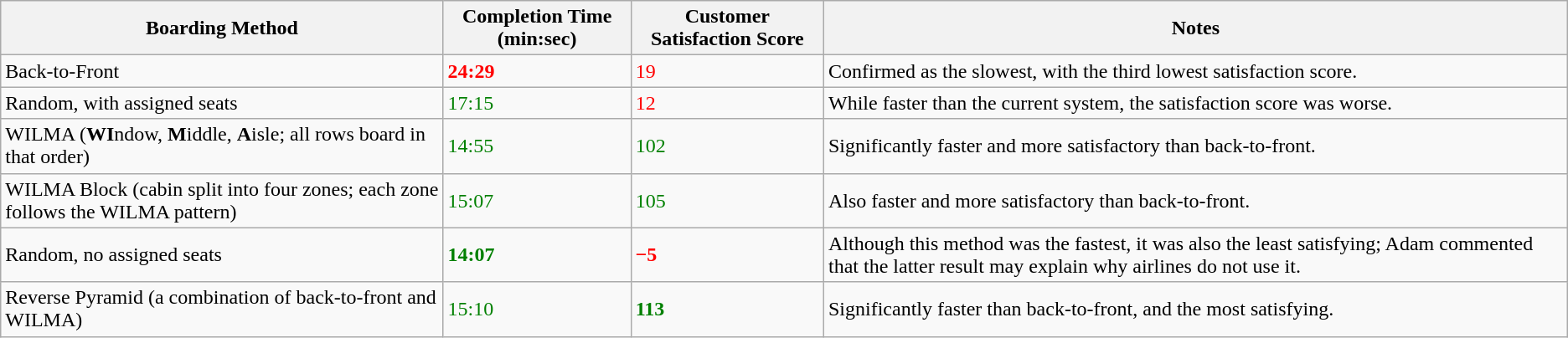<table class="wikitable plainrowheaders">
<tr>
<th>Boarding Method</th>
<th>Completion Time (min:sec)</th>
<th>Customer Satisfaction Score</th>
<th>Notes</th>
</tr>
<tr>
<td>Back-to-Front</td>
<td style="color:red"><strong>24:29</strong></td>
<td style="color:red">19</td>
<td>Confirmed as the slowest, with the third lowest satisfaction score.</td>
</tr>
<tr>
<td>Random, with assigned seats</td>
<td style="color:green">17:15</td>
<td style="color:red">12</td>
<td>While faster than the current system, the satisfaction score was worse.</td>
</tr>
<tr>
<td>WILMA (<strong>WI</strong>ndow, <strong>M</strong>iddle, <strong>A</strong>isle; all rows board in that order)</td>
<td style="color:green">14:55</td>
<td style="color:green">102</td>
<td>Significantly faster and more satisfactory than back-to-front.</td>
</tr>
<tr>
<td>WILMA Block (cabin split into four zones; each zone follows the WILMA pattern)</td>
<td style="color:green">15:07</td>
<td style="color:green">105</td>
<td>Also faster and more satisfactory than back-to-front.</td>
</tr>
<tr>
<td>Random, no assigned seats</td>
<td style="color:green"><strong>14:07</strong></td>
<td style="color:red"><strong>−5</strong></td>
<td>Although this method was the fastest, it was also the least satisfying; Adam commented that the latter result may explain why airlines do not use it.</td>
</tr>
<tr>
<td>Reverse Pyramid (a combination of back-to-front and WILMA)</td>
<td style="color:green">15:10</td>
<td style="color:green"><strong>113</strong></td>
<td>Significantly faster than back-to-front, and the most satisfying.</td>
</tr>
</table>
